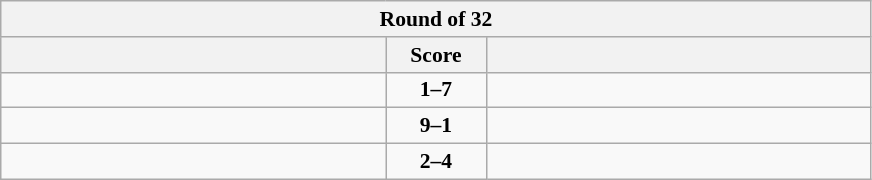<table class="wikitable" style="text-align: center; font-size:90% ">
<tr>
<th colspan=3>Round of 32</th>
</tr>
<tr>
<th align="right" width="250"></th>
<th width="60">Score</th>
<th align="left" width="250"></th>
</tr>
<tr>
<td align=left></td>
<td align=center><strong>1–7</strong></td>
<td align=left><strong></strong></td>
</tr>
<tr>
<td align=left><strong></strong></td>
<td align=center><strong>9–1</strong></td>
<td align=left></td>
</tr>
<tr>
<td align=left></td>
<td align=center><strong>2–4</strong></td>
<td align=left><strong></strong></td>
</tr>
</table>
